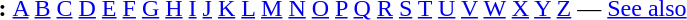<table id="toc" border="0">
<tr>
<th>:</th>
<td><a href='#'>A</a> <a href='#'>B</a> <a href='#'>C</a> <a href='#'>D</a> <a href='#'>E</a> <a href='#'>F</a> <a href='#'>G</a> <a href='#'>H</a> <a href='#'>I</a> <a href='#'>J</a> <a href='#'>K</a> <a href='#'>L</a> <a href='#'>M</a> <a href='#'>N</a> <a href='#'>O</a> <a href='#'>P</a> <a href='#'>Q</a> <a href='#'>R</a> <a href='#'>S</a> <a href='#'>T</a> <a href='#'>U</a> <a href='#'>V</a> <a href='#'>W</a> <a href='#'>X</a> <a href='#'>Y</a>  <a href='#'>Z</a> — <a href='#'>See also</a></td>
</tr>
</table>
